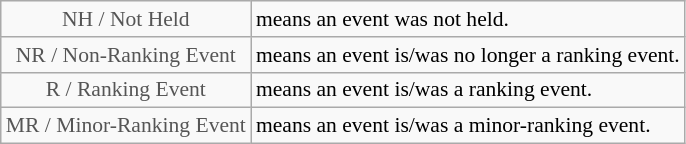<table class="wikitable" style="font-size:90%">
<tr>
<td style="text-align:center; color:#555555;" colspan="4">NH / Not Held</td>
<td>means an event was not held.</td>
</tr>
<tr>
<td style="text-align:center; color:#555555;" colspan="4">NR / Non-Ranking Event</td>
<td>means an event is/was no longer a ranking event.</td>
</tr>
<tr>
<td style="text-align:center; color:#555555;" colspan="4">R / Ranking Event</td>
<td>means an event is/was a ranking event.</td>
</tr>
<tr>
<td style="text-align:center; color:#555555;" colspan="4">MR / Minor-Ranking Event</td>
<td>means an event is/was a minor-ranking event.</td>
</tr>
</table>
